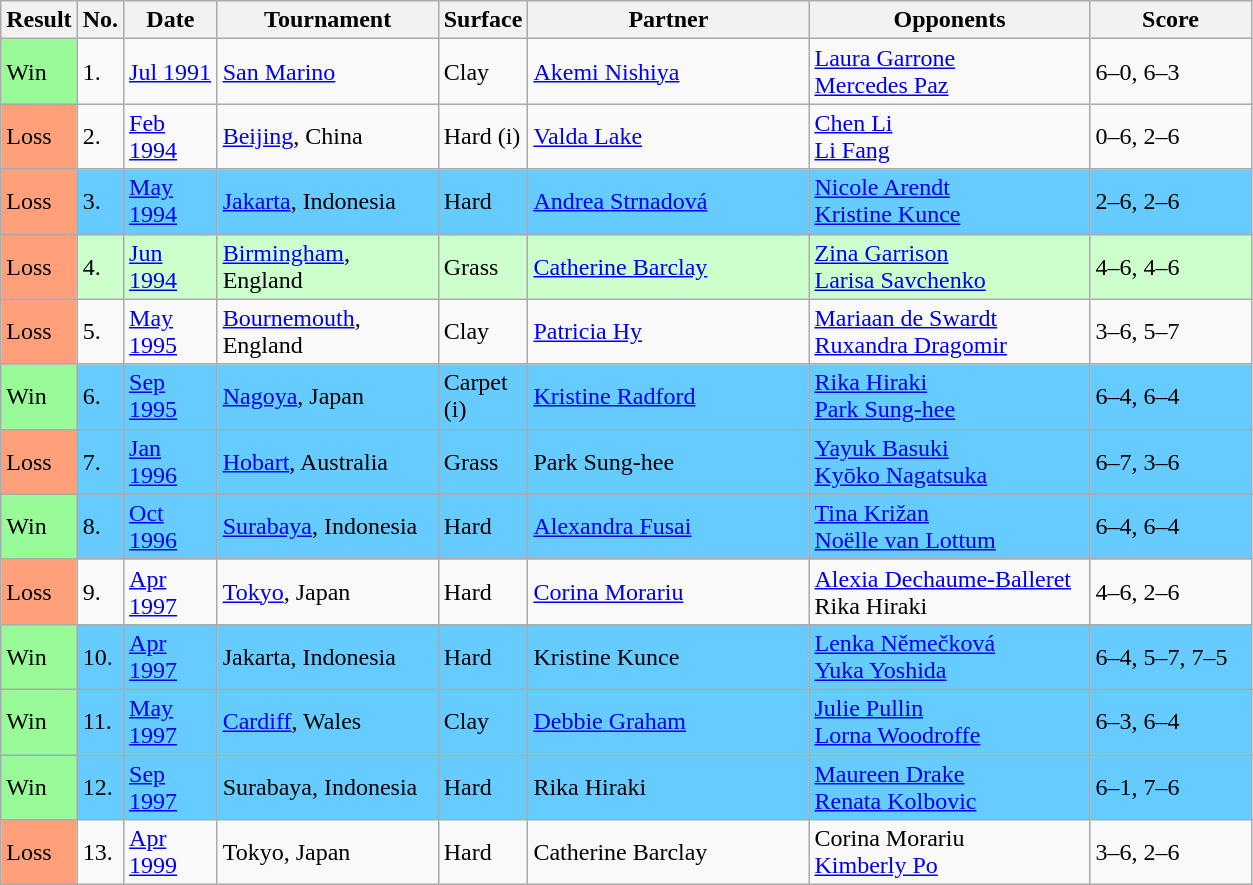<table class="sortable wikitable">
<tr>
<th>Result</th>
<th style="width:20px">No.</th>
<th style="width:55px">Date</th>
<th style="width:140px">Tournament</th>
<th style="width:50px">Surface</th>
<th style="width:180px">Partner</th>
<th style="width:180px">Opponents</th>
<th style="width:100px" class="unsortable">Score</th>
</tr>
<tr>
<td style="background:#98fb98;">Win</td>
<td>1.</td>
<td><a href='#'>Jul 1991</a></td>
<td><a href='#'>San Marino</a></td>
<td>Clay</td>
<td> <a href='#'>Akemi Nishiya</a></td>
<td> <a href='#'>Laura Garrone</a><br> <a href='#'>Mercedes Paz</a></td>
<td>6–0, 6–3</td>
</tr>
<tr>
<td style="background:#ffa07a;">Loss</td>
<td>2.</td>
<td><a href='#'>Feb 1994</a></td>
<td><a href='#'>Beijing</a>, China</td>
<td>Hard (i)</td>
<td> <a href='#'>Valda Lake</a></td>
<td> <a href='#'>Chen Li</a><br> <a href='#'>Li Fang</a></td>
<td>0–6, 2–6</td>
</tr>
<tr style="background:#6cf;">
<td style="background:#ffa07a;">Loss</td>
<td>3.</td>
<td><a href='#'>May 1994</a></td>
<td><a href='#'>Jakarta</a>, Indonesia</td>
<td>Hard</td>
<td> <a href='#'>Andrea Strnadová</a></td>
<td> <a href='#'>Nicole Arendt</a><br> <a href='#'>Kristine Kunce</a></td>
<td>2–6, 2–6</td>
</tr>
<tr bgcolor="CCFFCC">
<td style="background:#ffa07a;">Loss</td>
<td>4.</td>
<td><a href='#'>Jun 1994</a></td>
<td><a href='#'>Birmingham</a>, England</td>
<td>Grass</td>
<td> <a href='#'>Catherine Barclay</a></td>
<td> <a href='#'>Zina Garrison</a><br> <a href='#'>Larisa Savchenko</a></td>
<td>4–6, 4–6</td>
</tr>
<tr>
<td style="background:#ffa07a;">Loss</td>
<td>5.</td>
<td><a href='#'>May 1995</a></td>
<td><a href='#'>Bournemouth</a>, England</td>
<td>Clay</td>
<td> <a href='#'>Patricia Hy</a></td>
<td> <a href='#'>Mariaan de Swardt</a><br> <a href='#'>Ruxandra Dragomir</a></td>
<td>3–6, 5–7</td>
</tr>
<tr style="background:#6cf;">
<td style="background:#98fb98;">Win</td>
<td>6.</td>
<td><a href='#'>Sep 1995</a></td>
<td><a href='#'>Nagoya</a>, Japan</td>
<td>Carpet (i)</td>
<td> <a href='#'>Kristine Radford</a></td>
<td> <a href='#'>Rika Hiraki</a><br> <a href='#'>Park Sung-hee</a></td>
<td>6–4, 6–4</td>
</tr>
<tr style="background:#6cf;">
<td style="background:#ffa07a;">Loss</td>
<td>7.</td>
<td><a href='#'>Jan 1996</a></td>
<td><a href='#'>Hobart</a>, Australia</td>
<td>Grass</td>
<td> Park Sung-hee</td>
<td> <a href='#'>Yayuk Basuki</a><br> <a href='#'>Kyōko Nagatsuka</a></td>
<td>6–7, 3–6</td>
</tr>
<tr style="background:#6cf;">
<td style="background:#98fb98;">Win</td>
<td>8.</td>
<td><a href='#'>Oct 1996</a></td>
<td><a href='#'>Surabaya</a>, Indonesia</td>
<td>Hard</td>
<td> <a href='#'>Alexandra Fusai</a></td>
<td> <a href='#'>Tina Križan</a><br> <a href='#'>Noëlle van Lottum</a></td>
<td>6–4, 6–4</td>
</tr>
<tr>
<td style="background:#ffa07a;">Loss</td>
<td>9.</td>
<td><a href='#'>Apr 1997</a></td>
<td><a href='#'>Tokyo</a>, Japan</td>
<td>Hard</td>
<td> <a href='#'>Corina Morariu</a></td>
<td> <a href='#'>Alexia Dechaume-Balleret</a><br> Rika Hiraki</td>
<td>4–6, 2–6</td>
</tr>
<tr style="background:#6cf;">
<td style="background:#98fb98;">Win</td>
<td>10.</td>
<td><a href='#'>Apr 1997</a></td>
<td>Jakarta, Indonesia</td>
<td>Hard</td>
<td> Kristine Kunce</td>
<td> <a href='#'>Lenka Němečková</a><br> <a href='#'>Yuka Yoshida</a></td>
<td>6–4, 5–7, 7–5</td>
</tr>
<tr style="background:#6cf;">
<td style="background:#98fb98;">Win</td>
<td>11.</td>
<td><a href='#'>May 1997</a></td>
<td><a href='#'>Cardiff</a>, Wales</td>
<td>Clay</td>
<td> <a href='#'>Debbie Graham</a></td>
<td> <a href='#'>Julie Pullin</a><br> <a href='#'>Lorna Woodroffe</a></td>
<td>6–3, 6–4</td>
</tr>
<tr style="background:#6cf;">
<td style="background:#98fb98;">Win</td>
<td>12.</td>
<td><a href='#'>Sep 1997</a></td>
<td>Surabaya, Indonesia</td>
<td>Hard</td>
<td> Rika Hiraki</td>
<td> <a href='#'>Maureen Drake</a><br> <a href='#'>Renata Kolbovic</a></td>
<td>6–1, 7–6</td>
</tr>
<tr>
<td style="background:#ffa07a;">Loss</td>
<td>13.</td>
<td><a href='#'>Apr 1999</a></td>
<td>Tokyo, Japan</td>
<td>Hard</td>
<td> Catherine Barclay</td>
<td> Corina Morariu<br> <a href='#'>Kimberly Po</a></td>
<td>3–6, 2–6</td>
</tr>
</table>
